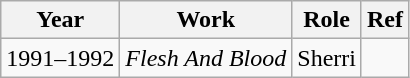<table class="wikitable">
<tr>
<th>Year</th>
<th>Work</th>
<th>Role</th>
<th>Ref</th>
</tr>
<tr>
<td>1991–1992</td>
<td><em>Flesh And Blood</em></td>
<td>Sherri</td>
<td><em></em></td>
</tr>
</table>
